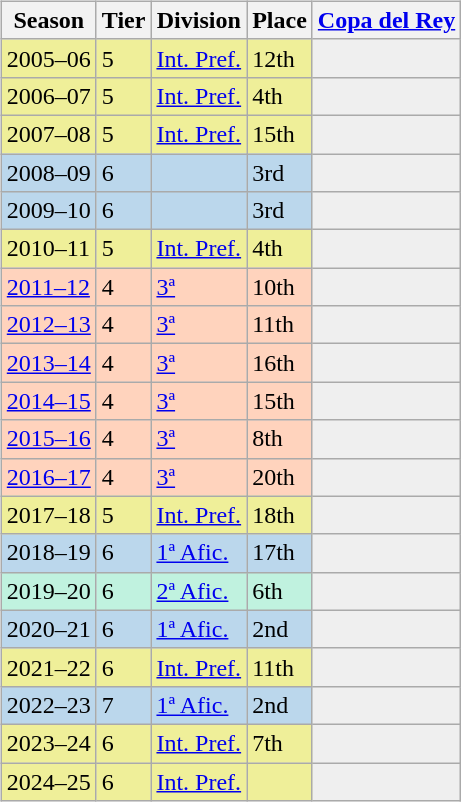<table>
<tr>
<td valign="top" width=0%><br><table class="wikitable">
<tr style="background:#f0f6fa;">
<th>Season</th>
<th>Tier</th>
<th>Division</th>
<th>Place</th>
<th><a href='#'>Copa del Rey</a></th>
</tr>
<tr>
<td style="background:#EFEF99;">2005–06</td>
<td style="background:#EFEF99;">5</td>
<td style="background:#EFEF99;"><a href='#'>Int. Pref.</a></td>
<td style="background:#EFEF99;">12th</td>
<td style="background:#efefef;"></td>
</tr>
<tr>
<td style="background:#EFEF99;">2006–07</td>
<td style="background:#EFEF99;">5</td>
<td style="background:#EFEF99;"><a href='#'>Int. Pref.</a></td>
<td style="background:#EFEF99;">4th</td>
<td style="background:#efefef;"></td>
</tr>
<tr>
<td style="background:#EFEF99;">2007–08</td>
<td style="background:#EFEF99;">5</td>
<td style="background:#EFEF99;"><a href='#'>Int. Pref.</a></td>
<td style="background:#EFEF99;">15th</td>
<td style="background:#efefef;"></td>
</tr>
<tr>
<td style="background:#BBD7EC;">2008–09</td>
<td style="background:#BBD7EC;">6</td>
<td style="background:#BBD7EC;"></td>
<td style="background:#BBD7EC;">3rd</td>
<td style="background:#efefef;"></td>
</tr>
<tr>
<td style="background:#BBD7EC;">2009–10</td>
<td style="background:#BBD7EC;">6</td>
<td style="background:#BBD7EC;"></td>
<td style="background:#BBD7EC;">3rd</td>
<td style="background:#efefef;"></td>
</tr>
<tr>
<td style="background:#EFEF99;">2010–11</td>
<td style="background:#EFEF99;">5</td>
<td style="background:#EFEF99;"><a href='#'>Int. Pref.</a></td>
<td style="background:#EFEF99;">4th</td>
<td style="background:#efefef;"></td>
</tr>
<tr>
<td style="background:#FFD3BD;"><a href='#'>2011–12</a></td>
<td style="background:#FFD3BD;">4</td>
<td style="background:#FFD3BD;"><a href='#'>3ª</a></td>
<td style="background:#FFD3BD;">10th</td>
<td style="background:#efefef;"></td>
</tr>
<tr>
<td style="background:#FFD3BD;"><a href='#'>2012–13</a></td>
<td style="background:#FFD3BD;">4</td>
<td style="background:#FFD3BD;"><a href='#'>3ª</a></td>
<td style="background:#FFD3BD;">11th</td>
<td style="background:#efefef;"></td>
</tr>
<tr>
<td style="background:#FFD3BD;"><a href='#'>2013–14</a></td>
<td style="background:#FFD3BD;">4</td>
<td style="background:#FFD3BD;"><a href='#'>3ª</a></td>
<td style="background:#FFD3BD;">16th</td>
<td style="background:#efefef;"></td>
</tr>
<tr>
<td style="background:#FFD3BD;"><a href='#'>2014–15</a></td>
<td style="background:#FFD3BD;">4</td>
<td style="background:#FFD3BD;"><a href='#'>3ª</a></td>
<td style="background:#FFD3BD;">15th</td>
<td style="background:#efefef;"></td>
</tr>
<tr>
<td style="background:#FFD3BD;"><a href='#'>2015–16</a></td>
<td style="background:#FFD3BD;">4</td>
<td style="background:#FFD3BD;"><a href='#'>3ª</a></td>
<td style="background:#FFD3BD;">8th</td>
<td style="background:#efefef;"></td>
</tr>
<tr>
<td style="background:#FFD3BD;"><a href='#'>2016–17</a></td>
<td style="background:#FFD3BD;">4</td>
<td style="background:#FFD3BD;"><a href='#'>3ª</a></td>
<td style="background:#FFD3BD;">20th</td>
<td style="background:#efefef;"></td>
</tr>
<tr>
<td style="background:#EFEF99;">2017–18</td>
<td style="background:#EFEF99;">5</td>
<td style="background:#EFEF99;"><a href='#'>Int. Pref.</a></td>
<td style="background:#EFEF99;">18th</td>
<td style="background:#efefef;"></td>
</tr>
<tr>
<td style="background:#BBD7EC;">2018–19</td>
<td style="background:#BBD7EC;">6</td>
<td style="background:#BBD7EC;"><a href='#'>1ª Afic.</a></td>
<td style="background:#BBD7EC;">17th</td>
<td style="background:#efefef;"></td>
</tr>
<tr>
<td style="background:#C0F2DF;">2019–20</td>
<td style="background:#C0F2DF;">6</td>
<td style="background:#C0F2DF;"><a href='#'>2ª Afic.</a></td>
<td style="background:#C0F2DF;">6th</td>
<th style="background:#efefef;"></th>
</tr>
<tr>
<td style="background:#BBD7EC;">2020–21</td>
<td style="background:#BBD7EC;">6</td>
<td style="background:#BBD7EC;"><a href='#'>1ª Afic.</a></td>
<td style="background:#BBD7EC;">2nd</td>
<td style="background:#efefef;"></td>
</tr>
<tr>
<td style="background:#EFEF99;">2021–22</td>
<td style="background:#EFEF99;">6</td>
<td style="background:#EFEF99;"><a href='#'>Int. Pref.</a></td>
<td style="background:#EFEF99;">11th</td>
<td style="background:#efefef;"></td>
</tr>
<tr>
<td style="background:#BBD7EC;">2022–23</td>
<td style="background:#BBD7EC;">7</td>
<td style="background:#BBD7EC;"><a href='#'>1ª Afic.</a></td>
<td style="background:#BBD7EC;">2nd</td>
<td style="background:#efefef;"></td>
</tr>
<tr>
<td style="background:#EFEF99;">2023–24</td>
<td style="background:#EFEF99;">6</td>
<td style="background:#EFEF99;"><a href='#'>Int. Pref.</a></td>
<td style="background:#EFEF99;">7th</td>
<td style="background:#efefef;"></td>
</tr>
<tr>
<td style="background:#EFEF99;">2024–25</td>
<td style="background:#EFEF99;">6</td>
<td style="background:#EFEF99;"><a href='#'>Int. Pref.</a></td>
<td style="background:#EFEF99;"></td>
<td style="background:#efefef;"></td>
</tr>
</table>
</td>
</tr>
</table>
